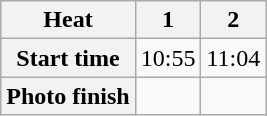<table class="wikitable" style="text-align:center">
<tr>
<th>Heat</th>
<th>1</th>
<th>2</th>
</tr>
<tr>
<th>Start time</th>
<td>10:55</td>
<td>11:04</td>
</tr>
<tr>
<th>Photo finish</th>
<td></td>
<td></td>
</tr>
</table>
